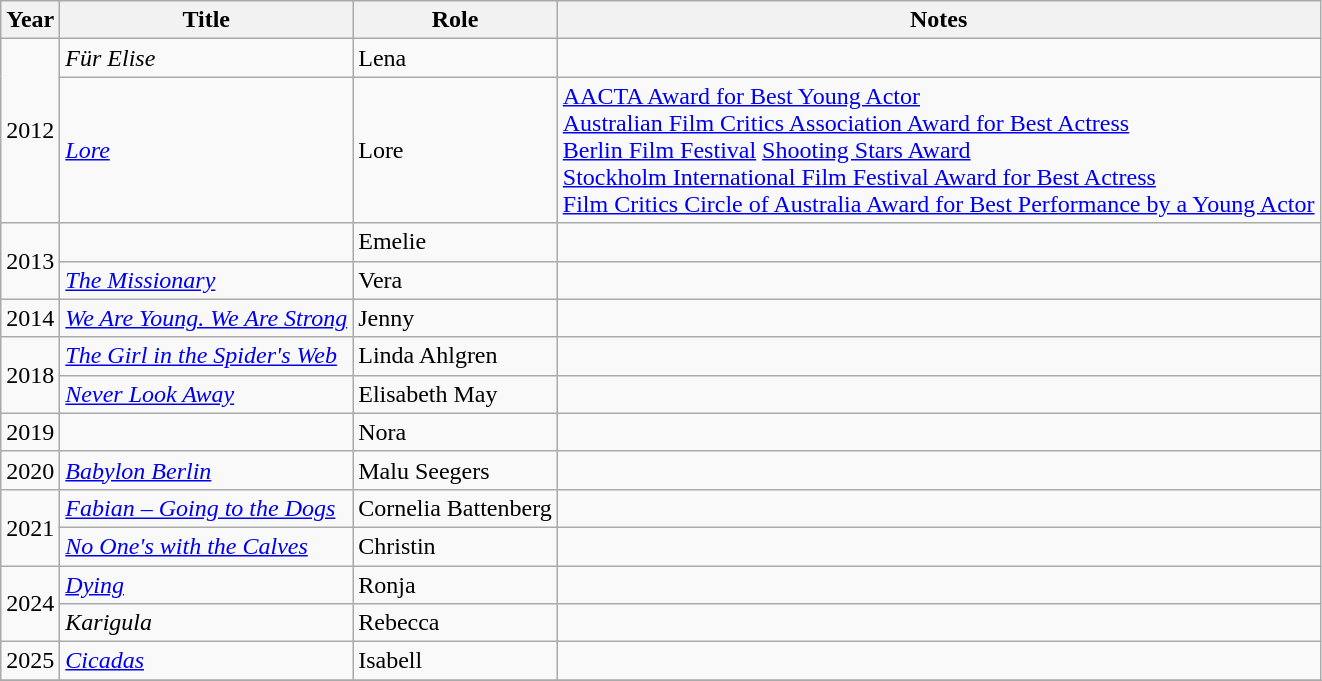<table class="wikitable sortable">
<tr>
<th>Year</th>
<th>Title</th>
<th>Role</th>
<th class="unsortable">Notes</th>
</tr>
<tr>
<td rowspan=2>2012</td>
<td><em>Für Elise</em></td>
<td>Lena</td>
<td></td>
</tr>
<tr>
<td><em><a href='#'>Lore</a></em></td>
<td>Lore</td>
<td><a href='#'>AACTA Award for Best Young Actor</a><br><a href='#'>Australian Film Critics Association Award for Best Actress</a><br><a href='#'>Berlin Film Festival</a> <a href='#'>Shooting Stars Award</a><br><a href='#'>Stockholm International Film Festival Award for Best Actress</a><br><a href='#'>Film Critics Circle of Australia Award for Best Performance by a Young Actor</a></td>
</tr>
<tr>
<td rowspan=2>2013</td>
<td><em></em></td>
<td>Emelie</td>
<td></td>
</tr>
<tr>
<td><em><a href='#'>The Missionary</a></em></td>
<td>Vera</td>
<td></td>
</tr>
<tr>
<td>2014</td>
<td><em><a href='#'>We Are Young. We Are Strong</a></em></td>
<td>Jenny</td>
<td></td>
</tr>
<tr>
<td rowspan=2>2018</td>
<td><em><a href='#'>The Girl in the Spider's Web</a></em></td>
<td>Linda Ahlgren</td>
<td></td>
</tr>
<tr>
<td><em><a href='#'>Never Look Away</a></em></td>
<td>Elisabeth May</td>
<td></td>
</tr>
<tr>
<td>2019</td>
<td><em></em></td>
<td>Nora</td>
<td></td>
</tr>
<tr>
<td>2020</td>
<td><em><a href='#'>Babylon Berlin</a></em></td>
<td>Malu Seegers</td>
<td></td>
</tr>
<tr>
<td rowspan=2>2021</td>
<td><em><a href='#'>Fabian – Going to the Dogs</a></em></td>
<td>Cornelia Battenberg</td>
<td></td>
</tr>
<tr>
<td><em><a href='#'>No One's with the Calves</a></em></td>
<td>Christin</td>
<td></td>
</tr>
<tr>
<td rowspan=2>2024</td>
<td><em><a href='#'>Dying</a></em></td>
<td>Ronja</td>
<td></td>
</tr>
<tr>
<td><em>Karigula</em></td>
<td>Rebecca</td>
<td></td>
</tr>
<tr>
<td>2025</td>
<td><em><a href='#'>Cicadas</a></em></td>
<td>Isabell</td>
<td></td>
</tr>
<tr>
</tr>
</table>
